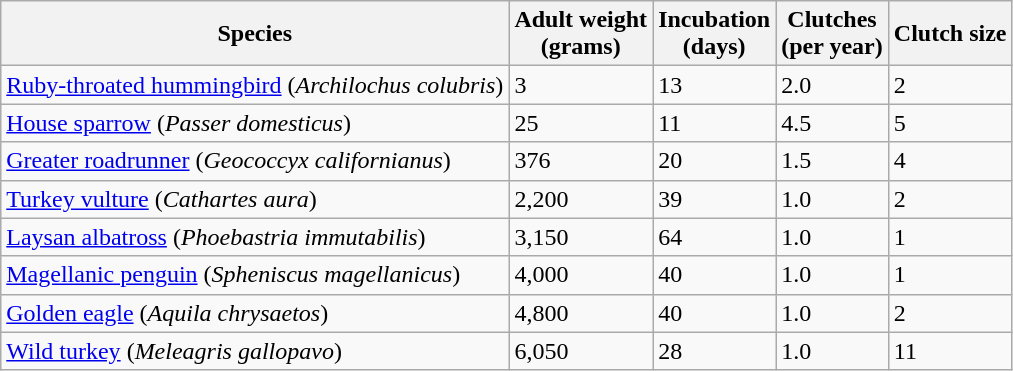<table class="wikitable sortable">
<tr>
<th>Species</th>
<th>Adult weight<br>(grams)</th>
<th>Incubation<br>(days)</th>
<th>Clutches<br>(per year)</th>
<th>Clutch size</th>
</tr>
<tr>
<td><a href='#'>Ruby-throated hummingbird</a> (<em>Archilochus colubris</em>)</td>
<td>3</td>
<td>13</td>
<td>2.0</td>
<td>2</td>
</tr>
<tr>
<td><a href='#'>House sparrow</a> (<em>Passer domesticus</em>)</td>
<td>25</td>
<td>11</td>
<td>4.5</td>
<td>5</td>
</tr>
<tr>
<td><a href='#'>Greater roadrunner</a> (<em>Geococcyx californianus</em>)</td>
<td>376</td>
<td>20</td>
<td>1.5</td>
<td>4</td>
</tr>
<tr>
<td><a href='#'>Turkey vulture</a> (<em>Cathartes aura</em>)</td>
<td>2,200</td>
<td>39</td>
<td>1.0</td>
<td>2</td>
</tr>
<tr>
<td><a href='#'>Laysan albatross</a> (<em>Phoebastria immutabilis</em>)</td>
<td>3,150</td>
<td>64</td>
<td>1.0</td>
<td>1</td>
</tr>
<tr>
<td><a href='#'>Magellanic penguin</a> (<em>Spheniscus magellanicus</em>)</td>
<td>4,000</td>
<td>40</td>
<td>1.0</td>
<td>1</td>
</tr>
<tr>
<td><a href='#'>Golden eagle</a> (<em>Aquila chrysaetos</em>)</td>
<td>4,800</td>
<td>40</td>
<td>1.0</td>
<td>2</td>
</tr>
<tr>
<td><a href='#'>Wild turkey</a> (<em>Meleagris gallopavo</em>)</td>
<td>6,050</td>
<td>28</td>
<td>1.0</td>
<td>11</td>
</tr>
</table>
